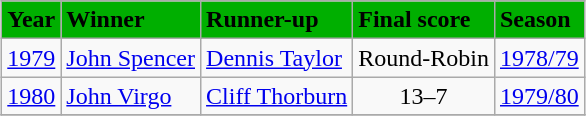<table class="wikitable" style="margin: auto">
<tr>
<th style="text-align: center; background-color: #00af00">Year</th>
<th style="text-align: left; background-color: #00af00">Winner</th>
<th style="text-align: left; background-color: #00af00">Runner-up</th>
<th style="text-align: left; background-color: #00af00">Final score</th>
<th style="text-align: left; background-color: #00af00">Season</th>
</tr>
<tr>
<td><a href='#'>1979</a></td>
<td> <a href='#'>John Spencer</a></td>
<td> <a href='#'>Dennis Taylor</a></td>
<td style="text-align: center">Round-Robin</td>
<td><a href='#'>1978/79</a></td>
</tr>
<tr>
<td><a href='#'>1980</a></td>
<td> <a href='#'>John Virgo</a></td>
<td> <a href='#'>Cliff Thorburn</a></td>
<td style="text-align: center">13–7</td>
<td><a href='#'>1979/80</a></td>
</tr>
<tr>
</tr>
</table>
